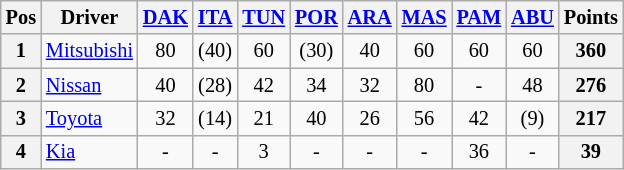<table class="wikitable" style="font-size: 85%; text-align: center;">
<tr valign="top">
<th valign="middle">Pos</th>
<th valign="middle">Driver</th>
<th><a href='#'>DAK</a><br></th>
<th><a href='#'>ITA</a><br></th>
<th><a href='#'>TUN</a><br></th>
<th><a href='#'>POR</a><br></th>
<th><a href='#'>ARA</a><br></th>
<th><a href='#'>MAS</a><br></th>
<th><a href='#'>PAM</a><br></th>
<th><a href='#'>ABU</a><br></th>
<th valign="middle">Points</th>
</tr>
<tr>
<th>1</th>
<td align=left> <a href='#'>Mitsubishi</a></td>
<td>80</td>
<td>(40)</td>
<td>60</td>
<td>(30)</td>
<td>40</td>
<td>60</td>
<td>60</td>
<td>60</td>
<th>360</th>
</tr>
<tr>
<th>2</th>
<td align=left> <a href='#'>Nissan</a></td>
<td>40</td>
<td>(28)</td>
<td>42</td>
<td>34</td>
<td>32</td>
<td>80</td>
<td>-</td>
<td>48</td>
<th>276</th>
</tr>
<tr>
<th>3</th>
<td align=left> <a href='#'>Toyota</a></td>
<td>32</td>
<td>(14)</td>
<td>21</td>
<td>40</td>
<td>26</td>
<td>56</td>
<td>42</td>
<td>(9)</td>
<th>217</th>
</tr>
<tr>
<th>4</th>
<td align=left> <a href='#'>Kia</a></td>
<td>-</td>
<td>-</td>
<td>3</td>
<td>-</td>
<td>-</td>
<td>-</td>
<td>36</td>
<td>-</td>
<th>39</th>
</tr>
</table>
